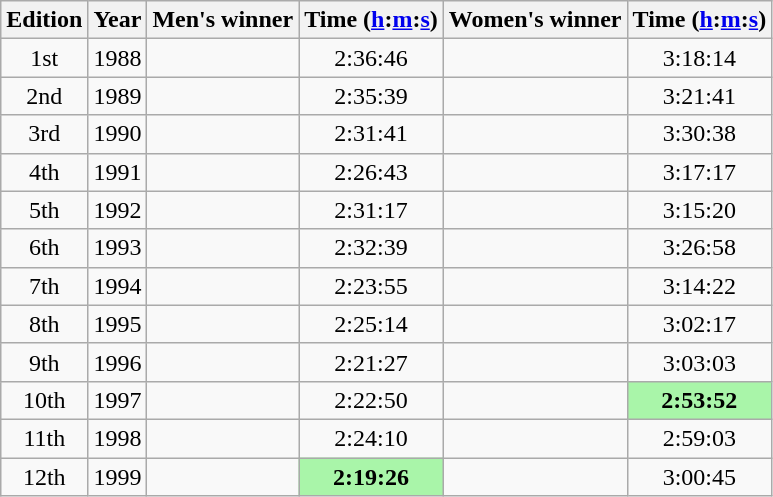<table class="wikitable sortable" style="text-align:center">
<tr>
<th class=unsortable>Edition</th>
<th>Year</th>
<th class=unsortable>Men's winner</th>
<th>Time (<a href='#'>h</a>:<a href='#'>m</a>:<a href='#'>s</a>)</th>
<th class=unsortable>Women's winner</th>
<th>Time (<a href='#'>h</a>:<a href='#'>m</a>:<a href='#'>s</a>)</th>
</tr>
<tr>
<td>1st</td>
<td>1988</td>
<td align=left></td>
<td>2:36:46</td>
<td align=left></td>
<td>3:18:14</td>
</tr>
<tr>
<td>2nd</td>
<td>1989</td>
<td align=left></td>
<td>2:35:39</td>
<td align=left></td>
<td>3:21:41</td>
</tr>
<tr>
<td>3rd</td>
<td>1990</td>
<td align=left></td>
<td>2:31:41</td>
<td align=left></td>
<td>3:30:38</td>
</tr>
<tr>
<td>4th</td>
<td>1991</td>
<td align=left></td>
<td>2:26:43</td>
<td align=left></td>
<td>3:17:17</td>
</tr>
<tr>
<td>5th</td>
<td>1992</td>
<td align=left></td>
<td>2:31:17</td>
<td align=left></td>
<td>3:15:20</td>
</tr>
<tr>
<td>6th</td>
<td>1993</td>
<td align=left></td>
<td>2:32:39</td>
<td align=left></td>
<td>3:26:58</td>
</tr>
<tr>
<td>7th</td>
<td>1994</td>
<td align=left></td>
<td>2:23:55</td>
<td align=left></td>
<td>3:14:22</td>
</tr>
<tr>
<td>8th</td>
<td>1995</td>
<td align=left></td>
<td>2:25:14</td>
<td align=left></td>
<td>3:02:17</td>
</tr>
<tr>
<td>9th</td>
<td>1996</td>
<td align=left></td>
<td>2:21:27</td>
<td align=left></td>
<td>3:03:03</td>
</tr>
<tr>
<td>10th</td>
<td>1997</td>
<td align=left></td>
<td>2:22:50</td>
<td align=left></td>
<td bgcolor=#A9F5A9><strong>2:53:52</strong></td>
</tr>
<tr>
<td>11th</td>
<td>1998</td>
<td align=left></td>
<td>2:24:10</td>
<td align=left></td>
<td>2:59:03</td>
</tr>
<tr>
<td>12th</td>
<td>1999</td>
<td align=left></td>
<td bgcolor=#A9F5A9><strong>2:19:26</strong></td>
<td align=left></td>
<td>3:00:45</td>
</tr>
</table>
